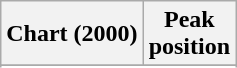<table class="wikitable plainrowheaders sortable">
<tr>
<th scope="col">Chart (2000)</th>
<th scope="col">Peak<br>position</th>
</tr>
<tr>
</tr>
<tr>
</tr>
<tr>
</tr>
<tr>
</tr>
<tr>
</tr>
<tr>
</tr>
<tr>
</tr>
<tr>
</tr>
<tr>
</tr>
<tr>
</tr>
</table>
